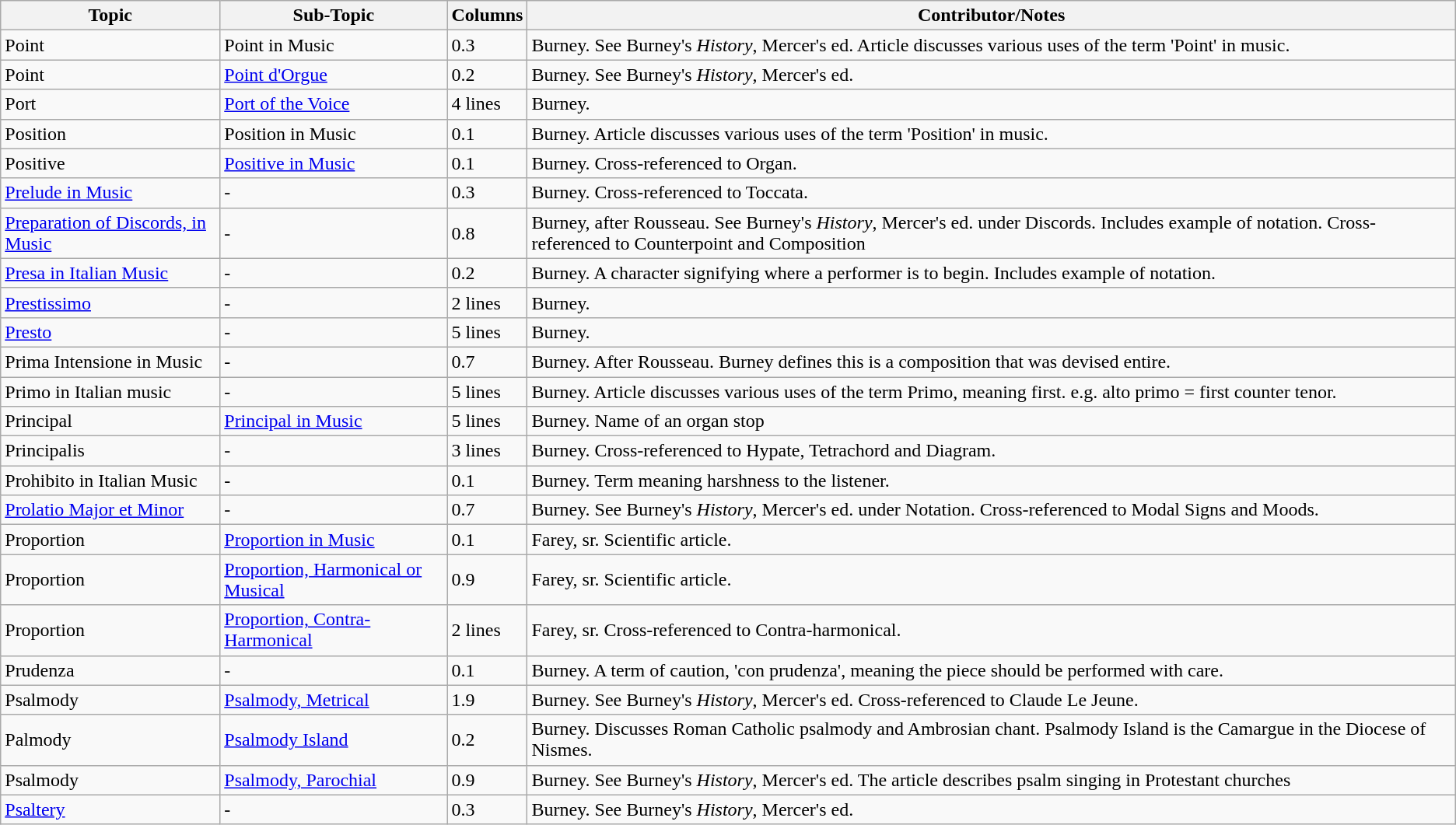<table class="wikitable">
<tr>
<th>Topic</th>
<th>Sub-Topic</th>
<th>Columns</th>
<th>Contributor/Notes</th>
</tr>
<tr>
<td>Point</td>
<td>Point in Music</td>
<td>0.3</td>
<td>Burney. See Burney's <em>History</em>, Mercer's ed. Article discusses various uses of the term 'Point' in music.</td>
</tr>
<tr>
<td>Point</td>
<td><a href='#'>Point d'Orgue</a></td>
<td>0.2</td>
<td>Burney. See Burney's <em>History</em>, Mercer's ed.</td>
</tr>
<tr>
<td>Port</td>
<td><a href='#'>Port of the Voice</a></td>
<td>4 lines</td>
<td>Burney.</td>
</tr>
<tr>
<td>Position</td>
<td>Position in Music</td>
<td>0.1</td>
<td>Burney. Article discusses various uses of the term 'Position' in music.</td>
</tr>
<tr>
<td>Positive</td>
<td><a href='#'>Positive in Music</a></td>
<td>0.1</td>
<td>Burney. Cross-referenced to Organ.</td>
</tr>
<tr>
<td><a href='#'>Prelude in Music</a></td>
<td>-</td>
<td>0.3</td>
<td>Burney. Cross-referenced to Toccata.</td>
</tr>
<tr>
<td><a href='#'>Preparation of Discords, in Music</a></td>
<td>-</td>
<td>0.8</td>
<td>Burney, after Rousseau. See Burney's <em>History</em>, Mercer's ed. under Discords. Includes example of notation. Cross-referenced to Counterpoint and Composition</td>
</tr>
<tr>
<td><a href='#'>Presa in Italian Music</a></td>
<td>-</td>
<td>0.2</td>
<td>Burney. A character signifying where a performer is to begin. Includes example of notation.</td>
</tr>
<tr>
<td><a href='#'>Prestissimo</a></td>
<td>-</td>
<td>2 lines</td>
<td>Burney.</td>
</tr>
<tr>
<td><a href='#'>Presto</a></td>
<td>-</td>
<td>5 lines</td>
<td>Burney.</td>
</tr>
<tr>
<td>Prima Intensione in Music</td>
<td>-</td>
<td>0.7</td>
<td>Burney. After Rousseau. Burney defines this is a composition that was devised entire.</td>
</tr>
<tr>
<td>Primo in Italian music</td>
<td>-</td>
<td>5 lines</td>
<td>Burney. Article discusses various uses of the term Primo, meaning first. e.g. alto primo = first counter tenor.</td>
</tr>
<tr>
<td>Principal</td>
<td><a href='#'>Principal in Music</a></td>
<td>5 lines</td>
<td>Burney. Name of an organ stop</td>
</tr>
<tr>
<td>Principalis</td>
<td>-</td>
<td>3 lines</td>
<td>Burney. Cross-referenced to Hypate, Tetrachord and Diagram.</td>
</tr>
<tr>
<td>Prohibito in Italian Music</td>
<td>-</td>
<td>0.1</td>
<td>Burney. Term meaning harshness to the listener.</td>
</tr>
<tr>
<td><a href='#'>Prolatio Major et Minor</a></td>
<td>-</td>
<td>0.7</td>
<td>Burney. See Burney's <em>History</em>, Mercer's ed. under Notation. Cross-referenced to Modal Signs and Moods.</td>
</tr>
<tr>
<td>Proportion</td>
<td><a href='#'>Proportion in Music</a></td>
<td>0.1</td>
<td>Farey, sr. Scientific article.</td>
</tr>
<tr>
<td>Proportion</td>
<td><a href='#'>Proportion, Harmonical or Musical</a></td>
<td>0.9</td>
<td>Farey, sr. Scientific article.</td>
</tr>
<tr>
<td>Proportion</td>
<td><a href='#'>Proportion, Contra-Harmonical</a></td>
<td>2 lines</td>
<td>Farey, sr. Cross-referenced to Contra-harmonical.</td>
</tr>
<tr>
<td>Prudenza</td>
<td>-</td>
<td>0.1</td>
<td>Burney. A term of caution, 'con prudenza', meaning the piece should be performed with care.</td>
</tr>
<tr>
<td>Psalmody</td>
<td><a href='#'>Psalmody, Metrical</a></td>
<td>1.9</td>
<td>Burney. See Burney's <em>History</em>, Mercer's ed. Cross-referenced to Claude Le Jeune.</td>
</tr>
<tr>
<td>Palmody</td>
<td><a href='#'>Psalmody Island</a></td>
<td>0.2</td>
<td>Burney. Discusses Roman Catholic psalmody and Ambrosian chant. Psalmody Island is the Camargue in the Diocese of Nismes.</td>
</tr>
<tr>
<td>Psalmody</td>
<td><a href='#'>Psalmody, Parochial</a></td>
<td>0.9</td>
<td>Burney. See Burney's <em>History</em>, Mercer's ed. The article describes psalm singing in Protestant churches</td>
</tr>
<tr>
<td><a href='#'>Psaltery</a></td>
<td>-</td>
<td>0.3</td>
<td>Burney. See Burney's <em>History</em>, Mercer's ed.</td>
</tr>
</table>
